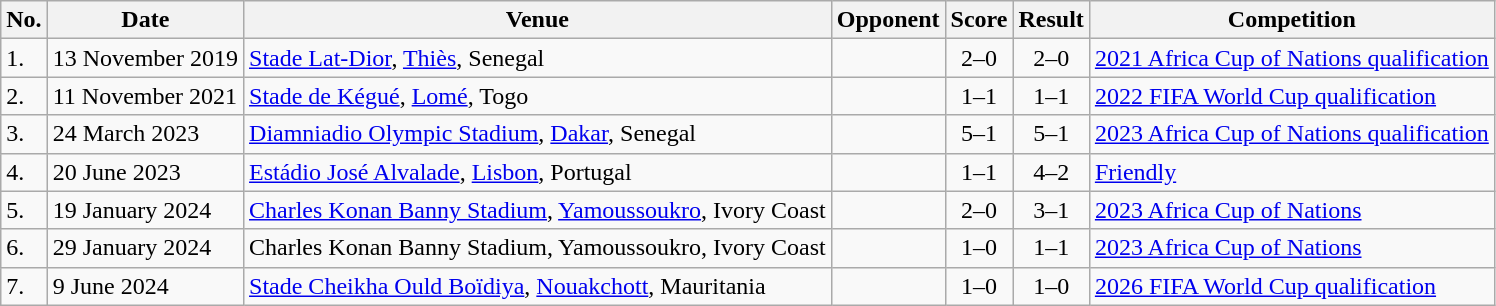<table class="wikitable">
<tr>
<th>No.</th>
<th>Date</th>
<th>Venue</th>
<th>Opponent</th>
<th>Score</th>
<th>Result</th>
<th>Competition</th>
</tr>
<tr>
<td>1.</td>
<td>13 November 2019</td>
<td><a href='#'>Stade Lat-Dior</a>, <a href='#'>Thiès</a>, Senegal</td>
<td></td>
<td align=center>2–0</td>
<td align=center>2–0</td>
<td><a href='#'>2021 Africa Cup of Nations qualification</a></td>
</tr>
<tr>
<td>2.</td>
<td>11 November 2021</td>
<td><a href='#'>Stade de Kégué</a>, <a href='#'>Lomé</a>, Togo</td>
<td></td>
<td align=center>1–1</td>
<td align=center>1–1</td>
<td><a href='#'>2022 FIFA World Cup qualification</a></td>
</tr>
<tr>
<td>3.</td>
<td>24 March 2023</td>
<td><a href='#'>Diamniadio Olympic Stadium</a>, <a href='#'>Dakar</a>, Senegal</td>
<td></td>
<td align=center>5–1</td>
<td align=center>5–1</td>
<td><a href='#'>2023 Africa Cup of Nations qualification</a></td>
</tr>
<tr>
<td>4.</td>
<td>20 June 2023</td>
<td><a href='#'>Estádio José Alvalade</a>, <a href='#'>Lisbon</a>, Portugal</td>
<td></td>
<td align=center>1–1</td>
<td align=center>4–2</td>
<td><a href='#'>Friendly</a></td>
</tr>
<tr>
<td>5.</td>
<td>19 January 2024</td>
<td><a href='#'>Charles Konan Banny Stadium</a>, <a href='#'>Yamoussoukro</a>, Ivory Coast</td>
<td></td>
<td align=center>2–0</td>
<td align=center>3–1</td>
<td><a href='#'>2023 Africa Cup of Nations</a></td>
</tr>
<tr>
<td>6.</td>
<td>29 January 2024</td>
<td>Charles Konan Banny Stadium, Yamoussoukro, Ivory Coast</td>
<td></td>
<td align=center>1–0</td>
<td align=center>1–1 </td>
<td><a href='#'>2023 Africa Cup of Nations</a></td>
</tr>
<tr>
<td>7.</td>
<td>9 June 2024</td>
<td><a href='#'>Stade Cheikha Ould Boïdiya</a>, <a href='#'>Nouakchott</a>, Mauritania</td>
<td></td>
<td align=center>1–0</td>
<td align=center>1–0</td>
<td><a href='#'>2026 FIFA World Cup qualification</a></td>
</tr>
</table>
